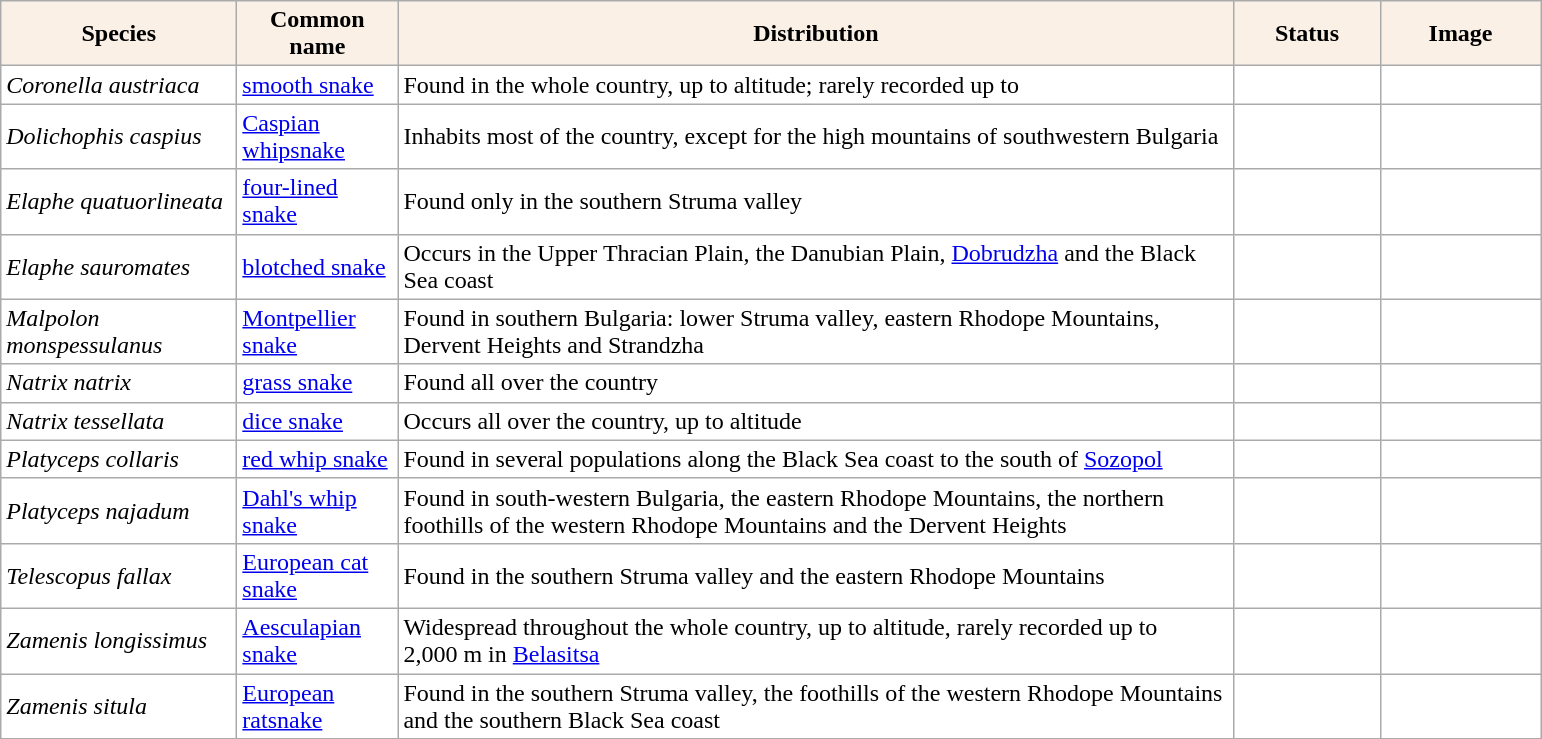<table class="sortable wikitable plainrowheaders" border="0" style="background:#ffffff" align="top" class="sortable wikitable">
<tr ->
<th scope="col" style="background-color:Linen; color:Black" width=150 px>Species</th>
<th scope="col" style="background-color:Linen; color:Black" width=100 px>Common name</th>
<th scope="col" style="background:Linen; color:Black" width=550 px>Distribution</th>
<th scope="col" style="background-color:Linen; color:Black" width=90 px>Status</th>
<th scope="col" style="background:Linen; color:Black" width=100 px>Image</th>
</tr>
<tr>
<td !scope="row" style="background:#ffffff"><em>Coronella austriaca</em></td>
<td><a href='#'>smooth snake</a></td>
<td>Found in the whole country, up to  altitude; rarely recorded up to </td>
<td></td>
<td></td>
</tr>
<tr>
<td !scope="row" style="background:#ffffff"><em>Dolichophis caspius</em></td>
<td><a href='#'>Caspian whipsnake</a></td>
<td>Inhabits most of the country, except for the high mountains of southwestern Bulgaria</td>
<td></td>
<td></td>
</tr>
<tr>
<td !scope="row" style="background:#ffffff"><em>Elaphe quatuorlineata</em></td>
<td><a href='#'>four-lined snake</a></td>
<td>Found only in the southern Struma valley</td>
<td></td>
<td></td>
</tr>
<tr>
<td !scope="row" style="background:#ffffff"><em>Elaphe sauromates</em></td>
<td><a href='#'>blotched snake</a></td>
<td>Occurs in the Upper Thracian Plain, the Danubian Plain, <a href='#'>Dobrudzha</a> and the Black Sea coast</td>
<td></td>
<td></td>
</tr>
<tr>
<td !scope="row" style="background:#ffffff"><em>Malpolon monspessulanus</em></td>
<td><a href='#'>Montpellier snake</a></td>
<td>Found in southern Bulgaria: lower Struma valley, eastern Rhodope Mountains, Dervent Heights and Strandzha</td>
<td></td>
<td></td>
</tr>
<tr>
<td !scope="row" style="background:#ffffff"><em>Natrix natrix</em></td>
<td><a href='#'>grass snake</a></td>
<td>Found all over the country</td>
<td></td>
<td></td>
</tr>
<tr>
<td !scope="row" style="background:#ffffff"><em>Natrix tessellata</em></td>
<td><a href='#'>dice snake</a></td>
<td>Occurs all over the country, up to  altitude</td>
<td></td>
<td></td>
</tr>
<tr>
<td !scope="row" style="background:#ffffff"><em>Platyceps collaris</em></td>
<td><a href='#'>red whip snake</a></td>
<td>Found in several populations along the Black Sea coast to the south of <a href='#'>Sozopol</a></td>
<td></td>
<td></td>
</tr>
<tr>
<td !scope="row" style="background:#ffffff"><em>Platyceps najadum</em></td>
<td><a href='#'>Dahl's whip snake</a></td>
<td>Found in south-western Bulgaria, the eastern Rhodope Mountains, the northern foothills of the western Rhodope Mountains and the Dervent Heights</td>
<td></td>
<td></td>
</tr>
<tr>
<td !scope="row" style="background:#ffffff"><em>Telescopus fallax</em></td>
<td><a href='#'>European cat snake</a></td>
<td>Found in the southern Struma valley and the eastern Rhodope Mountains</td>
<td></td>
<td></td>
</tr>
<tr>
<td !scope="row" style="background:#ffffff"><em>Zamenis longissimus</em></td>
<td><a href='#'>Aesculapian snake</a></td>
<td>Widespread throughout the whole country, up to  altitude, rarely recorded up to 2,000 m in <a href='#'>Belasitsa</a></td>
<td></td>
<td></td>
</tr>
<tr>
<td !scope="row" style="background:#ffffff"><em>Zamenis situla</em></td>
<td><a href='#'>European ratsnake</a></td>
<td>Found in the southern Struma valley, the foothills of the western Rhodope Mountains and the southern Black Sea coast</td>
<td></td>
<td></td>
</tr>
<tr>
</tr>
</table>
